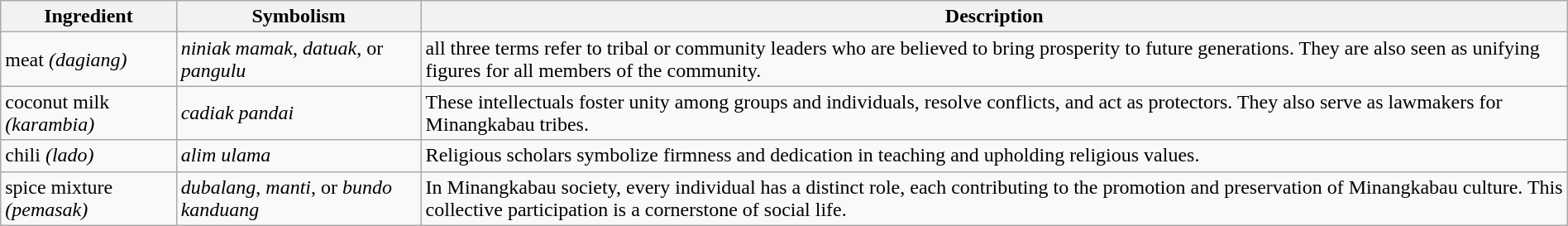<table class="wikitable" style="margin: 1em auto;">
<tr>
<th>Ingredient</th>
<th>Symbolism</th>
<th>Description</th>
</tr>
<tr>
<td>meat <em>(dagiang)</em></td>
<td><em>niniak mamak</em>, <em>datuak</em>, or <em>pangulu</em></td>
<td>all three terms refer to tribal or community leaders who are believed to bring prosperity to future generations. They are also seen as unifying figures for all members of the community.</td>
</tr>
<tr>
<td>coconut milk <em>(karambia)</em></td>
<td><em>cadiak pandai</em></td>
<td>These intellectuals foster unity among groups and individuals, resolve conflicts, and act as protectors. They also serve as lawmakers for Minangkabau tribes.</td>
</tr>
<tr>
<td>chili <em>(lado)</em></td>
<td><em>alim ulama</em></td>
<td>Religious scholars symbolize firmness and dedication in teaching and upholding religious values.</td>
</tr>
<tr>
<td>spice mixture <em>(pemasak)</em></td>
<td><em>dubalang</em>, <em>manti</em>, or <em>bundo kanduang</em></td>
<td>In Minangkabau society, every individual has a distinct role, each contributing to the promotion and preservation of Minangkabau culture. This collective participation is a cornerstone of social life.</td>
</tr>
</table>
